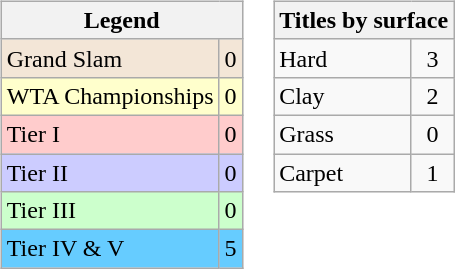<table>
<tr valign=top>
<td><br><table class="wikitable sortable">
<tr>
<th colspan=2>Legend</th>
</tr>
<tr style="background:#f3e6d7;">
<td>Grand Slam</td>
<td align="center">0</td>
</tr>
<tr style="background:#ffc;">
<td>WTA Championships</td>
<td align="center">0</td>
</tr>
<tr style="background:#fcc;">
<td>Tier I</td>
<td align="center">0</td>
</tr>
<tr style="background:#ccf;">
<td>Tier II</td>
<td align="center">0</td>
</tr>
<tr style="background:#cfc;">
<td>Tier III</td>
<td align="center">0</td>
</tr>
<tr style="background:#6cf;">
<td>Tier IV & V</td>
<td align="center">5</td>
</tr>
</table>
</td>
<td><br><table class="wikitable sortable">
<tr>
<th colspan=2>Titles by surface</th>
</tr>
<tr>
<td>Hard</td>
<td align="center">3</td>
</tr>
<tr>
<td>Clay</td>
<td align="center">2</td>
</tr>
<tr>
<td>Grass</td>
<td align="center">0</td>
</tr>
<tr>
<td>Carpet</td>
<td align="center">1</td>
</tr>
</table>
</td>
</tr>
</table>
